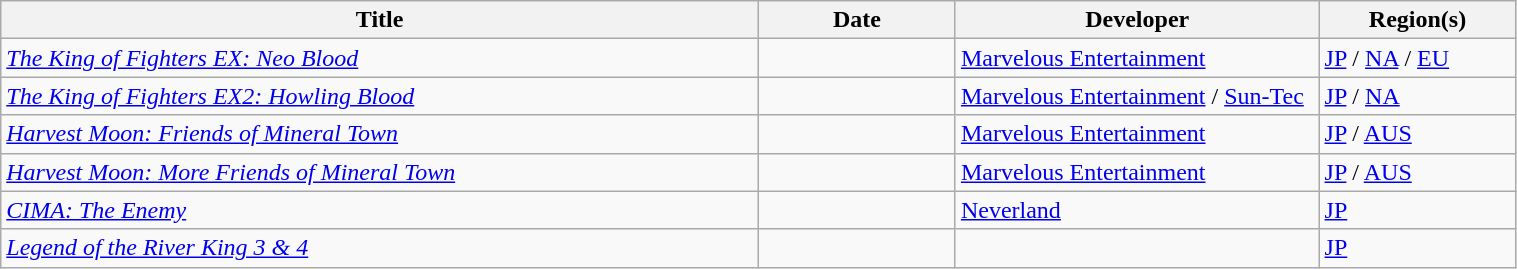<table class="wikitable sortable" style="text-align: left; width: 80%;">
<tr>
<th style="width:50%;">Title</th>
<th style="width:13%;">Date</th>
<th style="width:24%;">Developer</th>
<th style="width:13%;">Region(s)</th>
</tr>
<tr>
<td><em><a href='#'>The King of Fighters EX: Neo Blood</a></em></td>
<td></td>
<td><a href='#'>Marvelous Entertainment</a></td>
<td><a href='#'>JP</a> / <a href='#'>NA</a> / <a href='#'>EU</a></td>
</tr>
<tr>
<td><em><a href='#'>The King of Fighters EX2: Howling Blood</a></em></td>
<td></td>
<td><a href='#'>Marvelous Entertainment</a> / <a href='#'>Sun-Tec</a></td>
<td><a href='#'>JP</a> / <a href='#'>NA</a></td>
</tr>
<tr>
<td><em><a href='#'>Harvest Moon: Friends of Mineral Town</a></em></td>
<td></td>
<td><a href='#'>Marvelous Entertainment</a></td>
<td><a href='#'>JP</a> / <a href='#'>AUS</a></td>
</tr>
<tr>
<td><em><a href='#'>Harvest Moon: More Friends of Mineral Town</a></em></td>
<td></td>
<td><a href='#'>Marvelous Entertainment</a></td>
<td><a href='#'>JP</a> / <a href='#'>AUS</a></td>
</tr>
<tr>
<td><em><a href='#'>CIMA: The Enemy</a></em></td>
<td></td>
<td><a href='#'>Neverland</a></td>
<td><a href='#'>JP</a></td>
</tr>
<tr>
<td><em><a href='#'>Legend of the River King 3 & 4</a></em></td>
<td></td>
<td></td>
<td><a href='#'>JP</a></td>
</tr>
</table>
